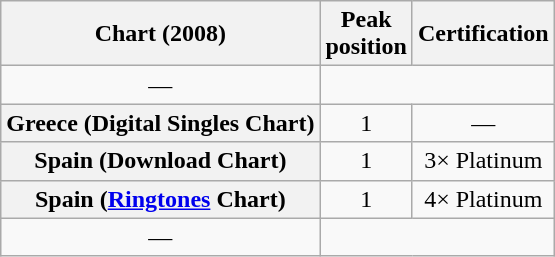<table class="wikitable sortable plainrowheaders">
<tr>
<th scope="col">Chart (2008)</th>
<th scope="col">Peak<br>position</th>
<th scope="col">Certification</th>
</tr>
<tr>
<td align="center">—</td>
</tr>
<tr>
<th scope="row">Greece (Digital Singles Chart)</th>
<td align="center">1</td>
<td align="center">—</td>
</tr>
<tr>
<th scope="row">Spain (Download Chart)</th>
<td align="center">1</td>
<td align="center">3× Platinum</td>
</tr>
<tr>
<th scope="row">Spain (<a href='#'>Ringtones</a> Chart)</th>
<td align="center">1</td>
<td align="center">4× Platinum</td>
</tr>
<tr>
<td align="center">—</td>
</tr>
</table>
